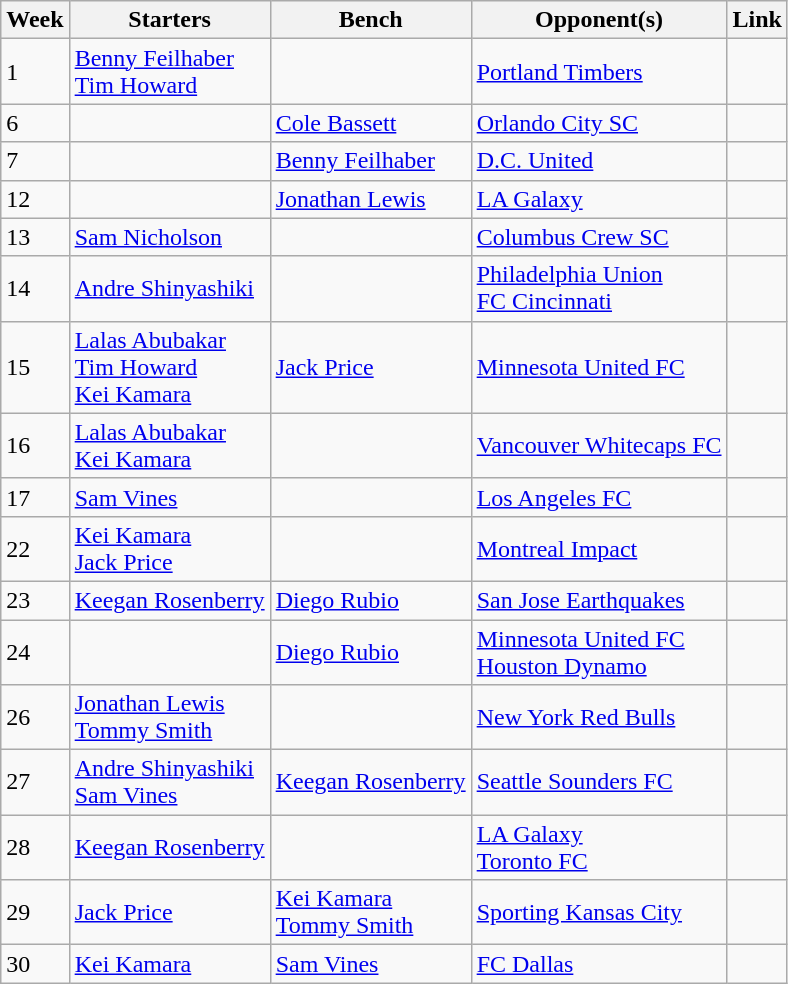<table class=wikitable style="display:inline-table;">
<tr>
<th>Week</th>
<th>Starters</th>
<th>Bench</th>
<th>Opponent(s)</th>
<th>Link</th>
</tr>
<tr>
<td>1</td>
<td> <a href='#'>Benny Feilhaber</a><br> <a href='#'>Tim Howard</a></td>
<td></td>
<td><a href='#'>Portland Timbers</a></td>
<td></td>
</tr>
<tr>
<td>6</td>
<td></td>
<td> <a href='#'>Cole Bassett</a></td>
<td><a href='#'>Orlando City SC</a></td>
<td></td>
</tr>
<tr>
<td>7</td>
<td></td>
<td> <a href='#'>Benny Feilhaber</a></td>
<td><a href='#'>D.C. United</a></td>
<td></td>
</tr>
<tr>
<td>12</td>
<td></td>
<td> <a href='#'>Jonathan Lewis</a></td>
<td><a href='#'>LA Galaxy</a></td>
<td></td>
</tr>
<tr>
<td>13</td>
<td> <a href='#'>Sam Nicholson</a></td>
<td></td>
<td><a href='#'>Columbus Crew SC</a></td>
<td></td>
</tr>
<tr>
<td>14</td>
<td> <a href='#'>Andre Shinyashiki</a></td>
<td></td>
<td><a href='#'>Philadelphia Union</a><br><a href='#'>FC Cincinnati</a></td>
<td></td>
</tr>
<tr>
<td>15</td>
<td> <a href='#'>Lalas Abubakar</a><br> <a href='#'>Tim Howard</a><br> <a href='#'>Kei Kamara</a></td>
<td> <a href='#'>Jack Price</a></td>
<td><a href='#'>Minnesota United FC</a></td>
<td></td>
</tr>
<tr>
<td>16</td>
<td> <a href='#'>Lalas Abubakar</a><br> <a href='#'>Kei Kamara</a></td>
<td></td>
<td><a href='#'>Vancouver Whitecaps FC</a></td>
<td></td>
</tr>
<tr>
<td>17</td>
<td> <a href='#'>Sam Vines</a></td>
<td></td>
<td><a href='#'>Los Angeles FC</a></td>
<td></td>
</tr>
<tr>
<td>22</td>
<td> <a href='#'>Kei Kamara</a><br> <a href='#'>Jack Price</a></td>
<td></td>
<td><a href='#'>Montreal Impact</a></td>
<td></td>
</tr>
<tr>
<td>23</td>
<td> <a href='#'>Keegan Rosenberry</a></td>
<td> <a href='#'>Diego Rubio</a></td>
<td><a href='#'>San Jose Earthquakes</a></td>
<td></td>
</tr>
<tr>
<td>24</td>
<td></td>
<td> <a href='#'>Diego Rubio</a></td>
<td><a href='#'>Minnesota United FC</a><br><a href='#'>Houston Dynamo</a></td>
<td></td>
</tr>
<tr>
<td>26</td>
<td> <a href='#'>Jonathan Lewis</a><br> <a href='#'>Tommy Smith</a></td>
<td></td>
<td><a href='#'>New York Red Bulls</a></td>
<td></td>
</tr>
<tr>
<td>27</td>
<td> <a href='#'>Andre Shinyashiki</a><br> <a href='#'>Sam Vines</a></td>
<td> <a href='#'>Keegan Rosenberry</a></td>
<td><a href='#'>Seattle Sounders FC</a></td>
<td></td>
</tr>
<tr>
<td>28</td>
<td> <a href='#'>Keegan Rosenberry</a></td>
<td></td>
<td><a href='#'>LA Galaxy</a><br><a href='#'>Toronto FC</a></td>
<td></td>
</tr>
<tr>
<td>29</td>
<td> <a href='#'>Jack Price</a></td>
<td> <a href='#'>Kei Kamara</a><br> <a href='#'>Tommy Smith</a></td>
<td><a href='#'>Sporting Kansas City</a></td>
<td></td>
</tr>
<tr>
<td>30</td>
<td> <a href='#'>Kei Kamara</a></td>
<td> <a href='#'>Sam Vines</a></td>
<td><a href='#'>FC Dallas</a></td>
<td></td>
</tr>
</table>
